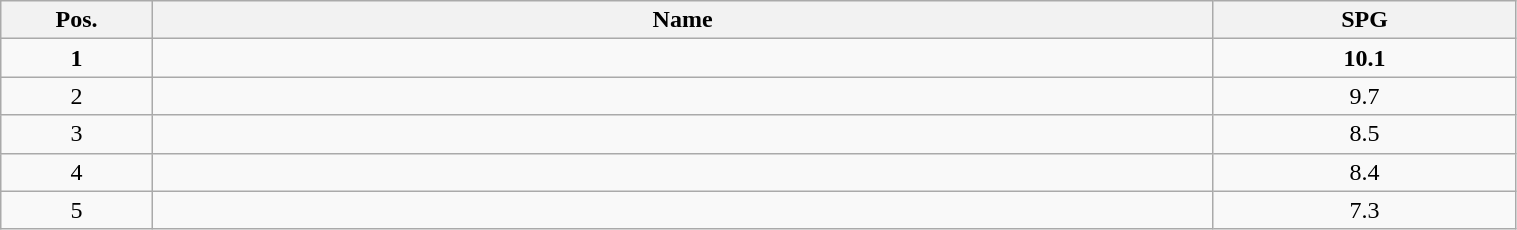<table class=wikitable width="80%">
<tr>
<th width="10%">Pos.</th>
<th width="70%">Name</th>
<th width="20%">SPG</th>
</tr>
<tr>
<td align=center><strong>1</strong></td>
<td><strong></strong></td>
<td align=center><strong>10.1</strong></td>
</tr>
<tr>
<td align=center>2</td>
<td></td>
<td align=center>9.7</td>
</tr>
<tr>
<td align=center>3</td>
<td></td>
<td align=center>8.5</td>
</tr>
<tr>
<td align=center>4</td>
<td></td>
<td align=center>8.4</td>
</tr>
<tr>
<td align=center>5</td>
<td></td>
<td align=center>7.3</td>
</tr>
</table>
